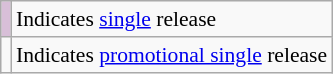<table class="wikitable" style="font-size:90%;">
<tr>
<td style="background-color:#D8BFD8"></td>
<td>Indicates <a href='#'>single</a> release</td>
</tr>
<tr>
<td></td>
<td>Indicates <a href='#'>promotional single</a> release</td>
</tr>
</table>
